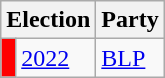<table class="wikitable">
<tr>
<th colspan="2">Election</th>
<th>Party</th>
</tr>
<tr>
<td style="background-color: red"></td>
<td><a href='#'>2022</a></td>
<td><a href='#'>BLP</a></td>
</tr>
</table>
